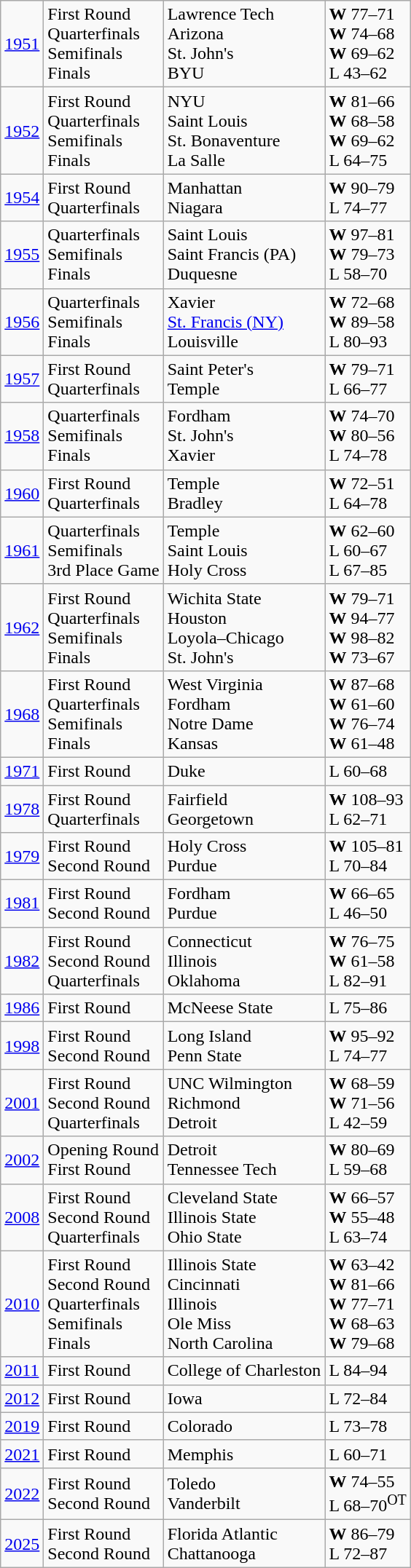<table class="wikitable">
<tr>
<td><a href='#'>1951</a></td>
<td>First Round<br>Quarterfinals<br>Semifinals<br>Finals</td>
<td>Lawrence Tech<br>Arizona<br>St. John's<br>BYU</td>
<td><strong>W</strong> 77–71<br><strong>W</strong> 74–68<br><strong>W</strong> 69–62<br>L 43–62</td>
</tr>
<tr>
<td><a href='#'>1952</a></td>
<td>First Round<br>Quarterfinals<br>Semifinals<br>Finals</td>
<td>NYU<br>Saint Louis<br>St. Bonaventure<br>La Salle</td>
<td><strong>W</strong> 81–66<br><strong>W</strong> 68–58<br><strong>W</strong> 69–62<br>L 64–75</td>
</tr>
<tr>
<td><a href='#'>1954</a></td>
<td>First Round<br>Quarterfinals</td>
<td>Manhattan<br>Niagara</td>
<td><strong>W</strong> 90–79<br>L 74–77</td>
</tr>
<tr>
<td><a href='#'>1955</a></td>
<td>Quarterfinals<br>Semifinals<br>Finals</td>
<td>Saint Louis<br>Saint Francis (PA)<br>Duquesne</td>
<td><strong>W</strong> 97–81<br><strong>W</strong> 79–73<br>L 58–70</td>
</tr>
<tr>
<td><a href='#'>1956</a></td>
<td>Quarterfinals<br>Semifinals<br>Finals</td>
<td>Xavier<br><a href='#'>St. Francis (NY)</a><br>Louisville</td>
<td><strong>W</strong> 72–68<br><strong>W</strong> 89–58<br>L 80–93</td>
</tr>
<tr>
<td><a href='#'>1957</a></td>
<td>First Round<br>Quarterfinals</td>
<td>Saint Peter's<br>Temple</td>
<td><strong>W</strong> 79–71<br>L 66–77</td>
</tr>
<tr>
<td><a href='#'>1958</a></td>
<td>Quarterfinals<br>Semifinals<br>Finals</td>
<td>Fordham<br>St. John's<br>Xavier</td>
<td><strong>W</strong> 74–70<br><strong>W</strong> 80–56<br>L 74–78</td>
</tr>
<tr>
<td><a href='#'>1960</a></td>
<td>First Round<br>Quarterfinals</td>
<td>Temple<br>Bradley</td>
<td><strong>W</strong> 72–51<br>L 64–78</td>
</tr>
<tr>
<td><a href='#'>1961</a></td>
<td>Quarterfinals<br>Semifinals<br>3rd Place Game</td>
<td>Temple<br>Saint Louis<br>Holy Cross</td>
<td><strong>W</strong> 62–60<br>L 60–67<br>L 67–85</td>
</tr>
<tr>
<td><a href='#'>1962</a></td>
<td>First Round<br>Quarterfinals<br>Semifinals<br>Finals</td>
<td>Wichita State<br>Houston<br>Loyola–Chicago<br>St. John's</td>
<td><strong>W</strong> 79–71<br><strong>W</strong> 94–77<br><strong>W</strong> 98–82<br><strong>W</strong> 73–67</td>
</tr>
<tr>
<td><a href='#'>1968</a></td>
<td>First Round<br>Quarterfinals<br>Semifinals<br>Finals</td>
<td>West Virginia<br>Fordham<br>Notre Dame<br>Kansas</td>
<td><strong>W</strong> 87–68<br><strong>W</strong> 61–60<br><strong>W</strong> 76–74<br><strong>W</strong> 61–48</td>
</tr>
<tr>
<td><a href='#'>1971</a></td>
<td>First Round</td>
<td>Duke</td>
<td>L 60–68</td>
</tr>
<tr>
<td><a href='#'>1978</a></td>
<td>First Round<br>Quarterfinals</td>
<td>Fairfield<br>Georgetown</td>
<td><strong>W</strong> 108–93<br>L 62–71</td>
</tr>
<tr>
<td><a href='#'>1979</a></td>
<td>First Round<br>Second Round</td>
<td>Holy Cross<br>Purdue</td>
<td><strong>W</strong> 105–81<br>L 70–84</td>
</tr>
<tr>
<td><a href='#'>1981</a></td>
<td>First Round<br>Second Round</td>
<td>Fordham<br>Purdue</td>
<td><strong>W</strong> 66–65<br>L 46–50</td>
</tr>
<tr>
<td><a href='#'>1982</a></td>
<td>First Round<br>Second Round<br>Quarterfinals</td>
<td>Connecticut<br>Illinois<br>Oklahoma</td>
<td><strong>W</strong> 76–75<br><strong>W</strong> 61–58<br>L 82–91</td>
</tr>
<tr>
<td><a href='#'>1986</a></td>
<td>First Round</td>
<td>McNeese State</td>
<td>L 75–86</td>
</tr>
<tr>
<td><a href='#'>1998</a></td>
<td>First Round<br>Second Round</td>
<td>Long Island<br>Penn State</td>
<td><strong>W</strong> 95–92<br>L 74–77</td>
</tr>
<tr>
<td><a href='#'>2001</a></td>
<td>First Round<br>Second Round<br>Quarterfinals</td>
<td>UNC Wilmington<br>Richmond<br>Detroit</td>
<td><strong>W</strong> 68–59<br><strong>W</strong> 71–56<br>L 42–59</td>
</tr>
<tr>
<td><a href='#'>2002</a></td>
<td>Opening Round<br>First Round</td>
<td>Detroit<br>Tennessee Tech</td>
<td><strong>W</strong> 80–69<br>L 59–68</td>
</tr>
<tr>
<td><a href='#'>2008</a></td>
<td>First Round<br>Second Round<br>Quarterfinals</td>
<td>Cleveland State<br>Illinois State<br>Ohio State</td>
<td><strong>W</strong> 66–57<br><strong>W</strong> 55–48<br>L 63–74</td>
</tr>
<tr>
<td><a href='#'>2010</a></td>
<td>First Round<br>Second Round<br>Quarterfinals<br>Semifinals<br>Finals</td>
<td>Illinois State<br>Cincinnati<br>Illinois<br>Ole Miss<br>North Carolina</td>
<td><strong>W</strong> 63–42<br><strong>W</strong> 81–66<br><strong>W</strong> 77–71<br><strong>W</strong> 68–63<br><strong>W</strong> 79–68</td>
</tr>
<tr>
<td><a href='#'>2011</a></td>
<td>First Round</td>
<td>College of Charleston</td>
<td>L 84–94</td>
</tr>
<tr>
<td><a href='#'>2012</a></td>
<td>First Round</td>
<td>Iowa</td>
<td>L 72–84</td>
</tr>
<tr>
<td><a href='#'>2019</a></td>
<td>First Round</td>
<td>Colorado</td>
<td>L 73–78</td>
</tr>
<tr>
<td><a href='#'>2021</a></td>
<td>First Round</td>
<td>Memphis</td>
<td>L 60–71</td>
</tr>
<tr>
<td><a href='#'>2022</a></td>
<td>First Round<br>Second Round</td>
<td>Toledo<br>Vanderbilt</td>
<td><strong>W</strong> 74–55<br>L 68–70<sup>OT</sup></td>
</tr>
<tr>
<td><a href='#'>2025</a></td>
<td>First Round<br>Second Round</td>
<td>Florida Atlantic<br>Chattanooga</td>
<td><strong>W</strong> 86–79<br>L 72–87</td>
</tr>
</table>
